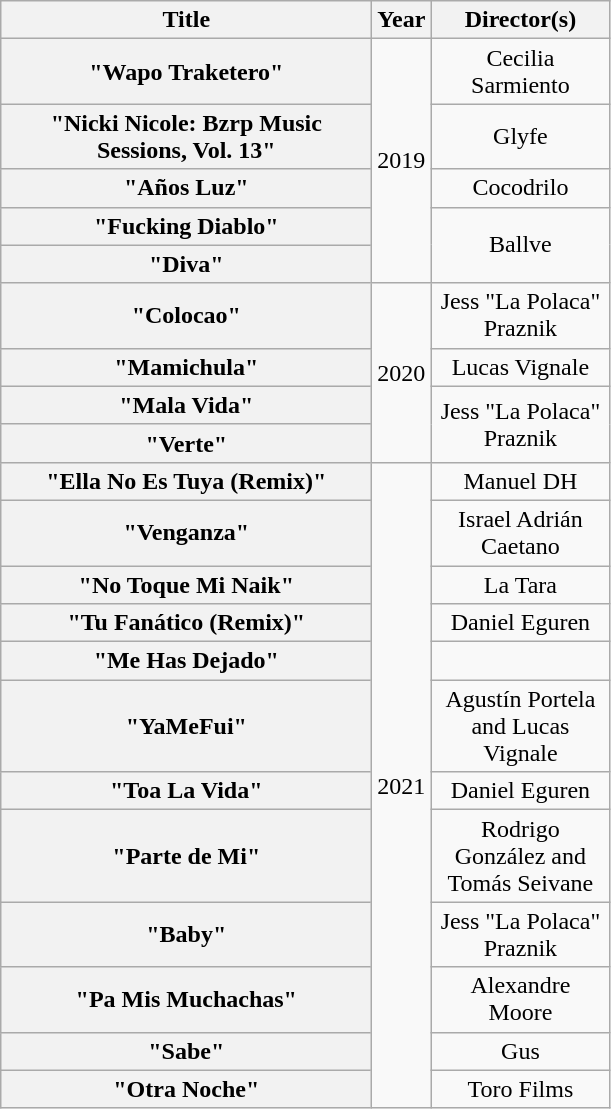<table class="wikitable plainrowheaders" style="text-align:center;">
<tr>
<th scope="col" style="width:15em;">Title</th>
<th scope="col">Year</th>
<th scope="col" style="width:7em;">Director(s)</th>
</tr>
<tr>
<th scope="row">"Wapo Traketero"</th>
<td rowspan="5">2019</td>
<td>Cecilia Sarmiento</td>
</tr>
<tr>
<th scope="row">"Nicki Nicole: Bzrp Music Sessions, Vol. 13"</th>
<td>Glyfe</td>
</tr>
<tr>
<th scope="row">"Años Luz"</th>
<td>Cocodrilo</td>
</tr>
<tr>
<th scope="row">"Fucking Diablo"</th>
<td rowspan="2">Ballve</td>
</tr>
<tr>
<th scope="row">"Diva"</th>
</tr>
<tr>
<th scope="row">"Colocao"</th>
<td rowspan="4">2020</td>
<td>Jess "La Polaca" Praznik</td>
</tr>
<tr>
<th scope="row">"Mamichula"</th>
<td>Lucas Vignale</td>
</tr>
<tr>
<th scope="row">"Mala Vida"</th>
<td rowspan="2">Jess "La Polaca" Praznik</td>
</tr>
<tr>
<th scope="row">"Verte"</th>
</tr>
<tr>
<th scope="row">"Ella No Es Tuya (Remix)"</th>
<td rowspan="12">2021</td>
<td>Manuel DH</td>
</tr>
<tr>
<th scope="row">"Venganza"</th>
<td>Israel Adrián Caetano</td>
</tr>
<tr>
<th scope="row">"No Toque Mi Naik"</th>
<td>La Tara</td>
</tr>
<tr>
<th scope="row">"Tu Fanático (Remix)"</th>
<td>Daniel Eguren</td>
</tr>
<tr>
<th scope="row">"Me Has Dejado"</th>
<td></td>
</tr>
<tr>
<th scope="row">"YaMeFui"</th>
<td>Agustín Portela and Lucas Vignale</td>
</tr>
<tr>
<th scope="row">"Toa La Vida"</th>
<td>Daniel Eguren</td>
</tr>
<tr>
<th scope="row">"Parte de Mi"</th>
<td>Rodrigo González and Tomás Seivane</td>
</tr>
<tr>
<th scope="row">"Baby"</th>
<td>Jess "La Polaca" Praznik</td>
</tr>
<tr>
<th scope="row">"Pa Mis Muchachas"</th>
<td>Alexandre Moore</td>
</tr>
<tr>
<th scope="row">"Sabe"</th>
<td>Gus</td>
</tr>
<tr>
<th scope="row">"Otra Noche"</th>
<td>Toro Films</td>
</tr>
</table>
